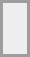<table align="center" border="0" cellpadding="4" cellspacing="4" style="border: 2px solid #9d9d9d;background-color:#eeeeee" valign="midlle">
<tr>
<td><br><div></div></td>
</tr>
</table>
